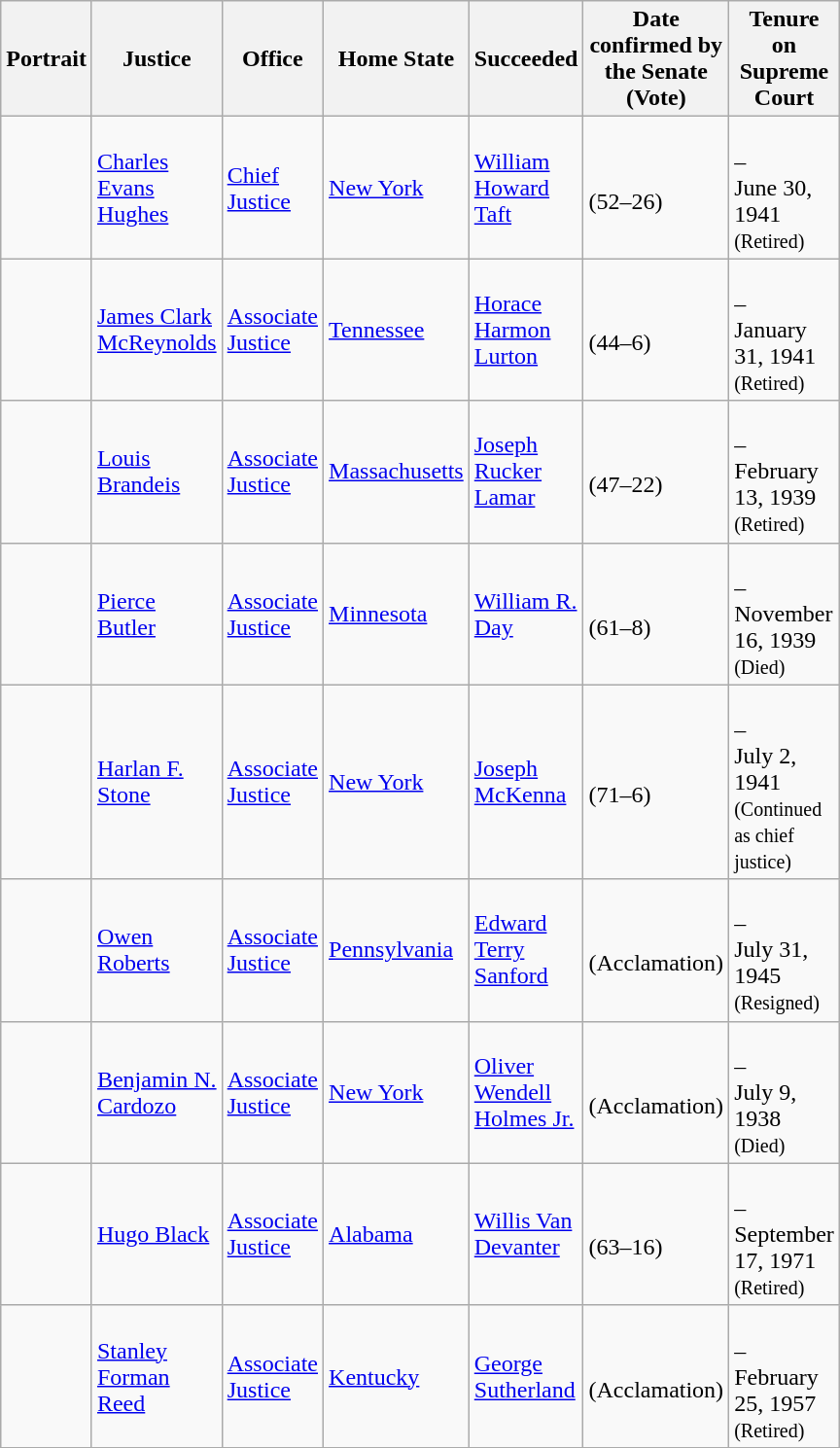<table class="wikitable sortable">
<tr>
<th scope="col" style="width: 10px;">Portrait</th>
<th scope="col" style="width: 10px;">Justice</th>
<th scope="col" style="width: 10px;">Office</th>
<th scope="col" style="width: 10px;">Home State</th>
<th scope="col" style="width: 10px;">Succeeded</th>
<th scope="col" style="width: 10px;">Date confirmed by the Senate<br>(Vote)</th>
<th scope="col" style="width: 10px;">Tenure on Supreme Court</th>
</tr>
<tr>
<td></td>
<td><a href='#'>Charles Evans Hughes</a></td>
<td><a href='#'>Chief Justice</a></td>
<td><a href='#'>New York</a></td>
<td><a href='#'>William Howard Taft</a></td>
<td><br>(52–26)</td>
<td><br>–<br>June 30, 1941<br><small>(Retired)</small></td>
</tr>
<tr>
<td></td>
<td><a href='#'>James Clark McReynolds</a></td>
<td><a href='#'>Associate Justice</a></td>
<td><a href='#'>Tennessee</a></td>
<td><a href='#'>Horace Harmon Lurton</a></td>
<td><br>(44–6)</td>
<td><br>–<br>January 31, 1941<br><small>(Retired)</small></td>
</tr>
<tr>
<td></td>
<td><a href='#'>Louis Brandeis</a></td>
<td><a href='#'>Associate Justice</a></td>
<td><a href='#'>Massachusetts</a></td>
<td><a href='#'>Joseph Rucker Lamar</a></td>
<td><br>(47–22)</td>
<td><br>–<br>February 13, 1939<br><small>(Retired)</small></td>
</tr>
<tr>
<td></td>
<td><a href='#'>Pierce Butler</a></td>
<td><a href='#'>Associate Justice</a></td>
<td><a href='#'>Minnesota</a></td>
<td><a href='#'>William R. Day</a></td>
<td><br>(61–8)</td>
<td><br>–<br>November 16, 1939<br><small>(Died)</small></td>
</tr>
<tr>
<td></td>
<td><a href='#'>Harlan F. Stone</a></td>
<td><a href='#'>Associate Justice</a></td>
<td><a href='#'>New York</a></td>
<td><a href='#'>Joseph McKenna</a></td>
<td><br>(71–6)</td>
<td><br>–<br>July 2, 1941<br><small>(Continued as chief justice)</small></td>
</tr>
<tr>
<td></td>
<td><a href='#'>Owen Roberts</a></td>
<td><a href='#'>Associate Justice</a></td>
<td><a href='#'>Pennsylvania</a></td>
<td><a href='#'>Edward Terry Sanford</a></td>
<td><br>(Acclamation)</td>
<td><br>–<br>July 31, 1945<br><small>(Resigned)</small></td>
</tr>
<tr>
<td></td>
<td><a href='#'>Benjamin N. Cardozo</a></td>
<td><a href='#'>Associate Justice</a></td>
<td><a href='#'>New York</a></td>
<td><a href='#'>Oliver Wendell Holmes Jr.</a></td>
<td><br>(Acclamation)</td>
<td><br>–<br>July 9, 1938<br><small>(Died)</small></td>
</tr>
<tr>
<td></td>
<td><a href='#'>Hugo Black</a></td>
<td><a href='#'>Associate Justice</a></td>
<td><a href='#'>Alabama</a></td>
<td><a href='#'>Willis Van Devanter</a></td>
<td><br>(63–16)</td>
<td><br>–<br>September 17, 1971<br><small>(Retired)</small></td>
</tr>
<tr>
<td></td>
<td><a href='#'>Stanley Forman Reed</a></td>
<td><a href='#'>Associate Justice</a></td>
<td><a href='#'>Kentucky</a></td>
<td><a href='#'>George Sutherland</a></td>
<td><br>(Acclamation)</td>
<td><br>–<br>February 25, 1957<br><small>(Retired)</small></td>
</tr>
<tr>
</tr>
</table>
